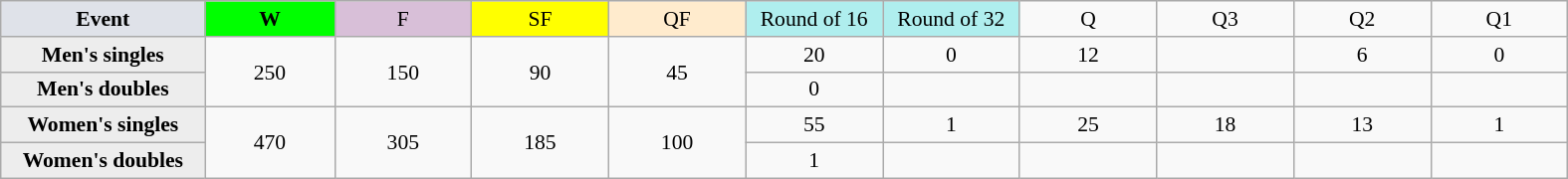<table class=wikitable style=font-size:90%;text-align:center>
<tr>
<td style="width:130px; background:#dfe2e9;"><strong>Event</strong></td>
<td style="width:80px; background:lime;"><strong>W</strong></td>
<td style="width:85px; background:thistle;">F</td>
<td style="width:85px; background:#ff0;">SF</td>
<td style="width:85px; background:#ffebcd;">QF</td>
<td style="width:85px; background:#afeeee;">Round of 16</td>
<td style="width:85px; background:#afeeee;">Round of 32</td>
<td width=85>Q</td>
<td width=85>Q3</td>
<td width=85>Q2</td>
<td width=85>Q1</td>
</tr>
<tr>
<th style="background:#ededed;">Men's singles</th>
<td rowspan=2>250</td>
<td rowspan=2>150</td>
<td rowspan=2>90</td>
<td rowspan=2>45</td>
<td>20</td>
<td>0</td>
<td>12</td>
<td></td>
<td>6</td>
<td>0</td>
</tr>
<tr>
<th style="background:#ededed;">Men's doubles</th>
<td>0</td>
<td></td>
<td></td>
<td></td>
<td></td>
<td></td>
</tr>
<tr>
<th style="background:#ededed;">Women's singles</th>
<td rowspan=2>470</td>
<td rowspan=2>305</td>
<td rowspan=2>185</td>
<td rowspan=2>100</td>
<td>55</td>
<td>1</td>
<td>25</td>
<td>18</td>
<td>13</td>
<td>1</td>
</tr>
<tr>
<th style="background:#ededed;">Women's doubles</th>
<td>1</td>
<td></td>
<td></td>
<td></td>
<td></td>
<td></td>
</tr>
</table>
